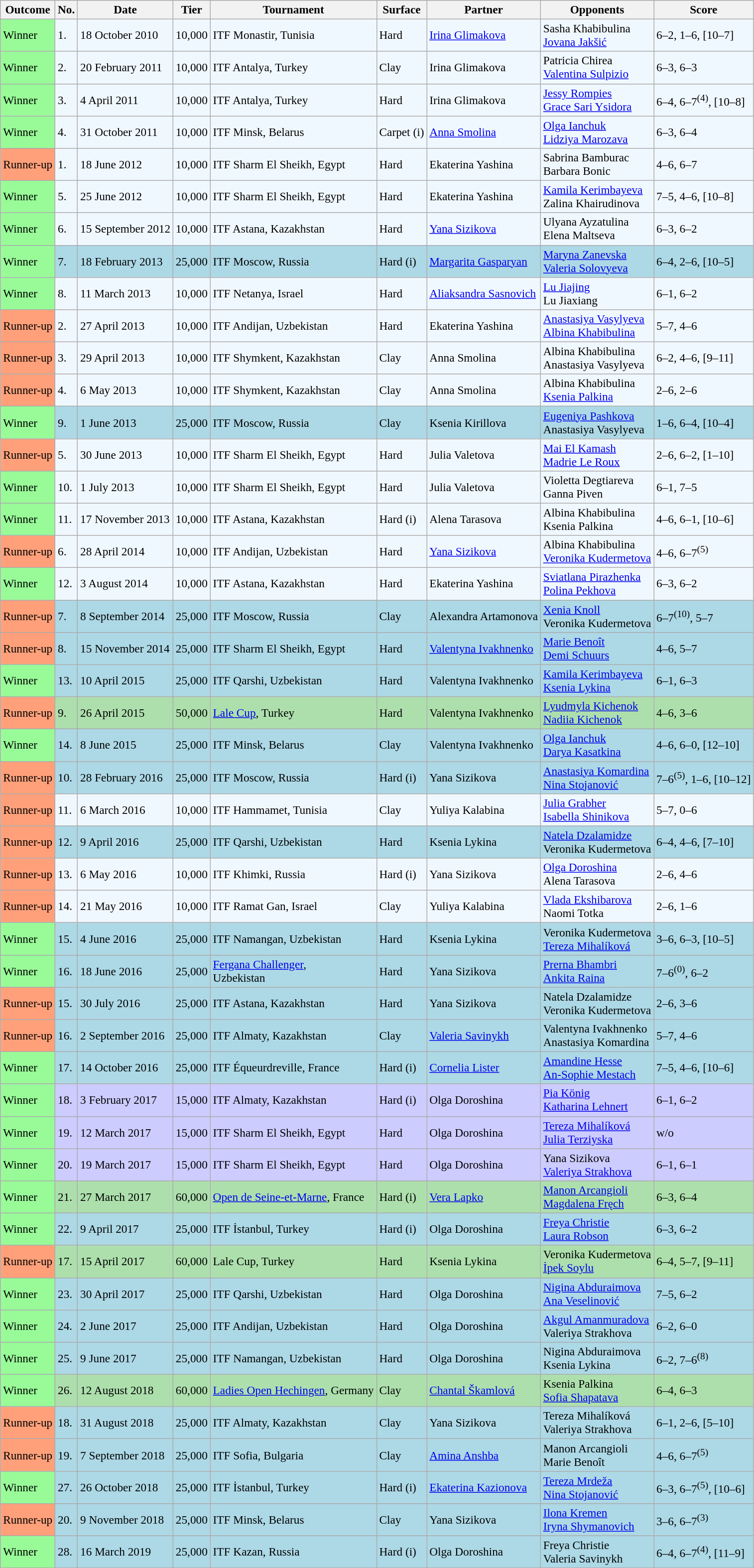<table class="sortable wikitable" style=font-size:97%>
<tr>
<th>Outcome</th>
<th>No.</th>
<th>Date</th>
<th>Tier</th>
<th>Tournament</th>
<th>Surface</th>
<th>Partner</th>
<th>Opponents</th>
<th class="unsortable">Score</th>
</tr>
<tr style="background:#f0f8ff;">
<td style="background:#98fb98;">Winner</td>
<td>1.</td>
<td>18 October 2010</td>
<td>10,000</td>
<td>ITF Monastir, Tunisia</td>
<td>Hard</td>
<td> <a href='#'>Irina Glimakova</a></td>
<td> Sasha Khabibulina <br>  <a href='#'>Jovana Jakšić</a></td>
<td>6–2, 1–6, [10–7]</td>
</tr>
<tr style="background:#f0f8ff;">
<td style="background:#98fb98;">Winner</td>
<td>2.</td>
<td>20 February 2011</td>
<td>10,000</td>
<td>ITF Antalya, Turkey</td>
<td>Clay</td>
<td> Irina Glimakova</td>
<td> Patricia Chirea <br>  <a href='#'>Valentina Sulpizio</a></td>
<td>6–3, 6–3</td>
</tr>
<tr style="background:#f0f8ff;">
<td style="background:#98fb98;">Winner</td>
<td>3.</td>
<td>4 April 2011</td>
<td>10,000</td>
<td>ITF Antalya, Turkey</td>
<td>Hard</td>
<td> Irina Glimakova</td>
<td> <a href='#'>Jessy Rompies</a> <br>  <a href='#'>Grace Sari Ysidora</a></td>
<td>6–4, 6–7<sup>(4)</sup>, [10–8]</td>
</tr>
<tr style="background:#f0f8ff;">
<td style="background:#98fb98;">Winner</td>
<td>4.</td>
<td>31 October 2011</td>
<td>10,000</td>
<td>ITF Minsk, Belarus</td>
<td>Carpet (i)</td>
<td> <a href='#'>Anna Smolina</a></td>
<td> <a href='#'>Olga Ianchuk</a> <br>  <a href='#'>Lidziya Marozava</a></td>
<td>6–3, 6–4</td>
</tr>
<tr style="background:#f0f8ff;">
<td style="background:#ffa07a;">Runner-up</td>
<td>1.</td>
<td>18 June 2012</td>
<td>10,000</td>
<td>ITF Sharm El Sheikh, Egypt</td>
<td>Hard</td>
<td> Ekaterina Yashina</td>
<td> Sabrina Bamburac <br>  Barbara Bonic</td>
<td>4–6, 6–7</td>
</tr>
<tr style="background:#f0f8ff;">
<td style="background:#98fb98;">Winner</td>
<td>5.</td>
<td>25 June 2012</td>
<td>10,000</td>
<td>ITF Sharm El Sheikh, Egypt</td>
<td>Hard</td>
<td> Ekaterina Yashina</td>
<td> <a href='#'>Kamila Kerimbayeva</a> <br>  Zalina Khairudinova</td>
<td>7–5, 4–6, [10–8]</td>
</tr>
<tr style="background:#f0f8ff;">
<td style="background:#98fb98;">Winner</td>
<td>6.</td>
<td>15 September 2012</td>
<td>10,000</td>
<td>ITF Astana, Kazakhstan</td>
<td>Hard</td>
<td> <a href='#'>Yana Sizikova</a></td>
<td> Ulyana Ayzatulina <br>  Elena Maltseva</td>
<td>6–3, 6–2</td>
</tr>
<tr style="background:lightblue;">
<td style="background:#98fb98;">Winner</td>
<td>7.</td>
<td>18 February 2013</td>
<td>25,000</td>
<td>ITF Moscow, Russia</td>
<td>Hard (i)</td>
<td> <a href='#'>Margarita Gasparyan</a></td>
<td> <a href='#'>Maryna Zanevska</a> <br>  <a href='#'>Valeria Solovyeva</a></td>
<td>6–4, 2–6, [10–5]</td>
</tr>
<tr style="background:#f0f8ff;">
<td style="background:#98fb98;">Winner</td>
<td>8.</td>
<td>11 March 2013</td>
<td>10,000</td>
<td>ITF Netanya, Israel</td>
<td>Hard</td>
<td> <a href='#'>Aliaksandra Sasnovich</a></td>
<td> <a href='#'>Lu Jiajing</a> <br>  Lu Jiaxiang</td>
<td>6–1, 6–2</td>
</tr>
<tr style="background:#f0f8ff;">
<td style="background:#ffa07a;">Runner-up</td>
<td>2.</td>
<td>27 April 2013</td>
<td>10,000</td>
<td>ITF Andijan, Uzbekistan</td>
<td>Hard</td>
<td> Ekaterina Yashina</td>
<td> <a href='#'>Anastasiya Vasylyeva</a> <br>  <a href='#'>Albina Khabibulina</a></td>
<td>5–7, 4–6</td>
</tr>
<tr style="background:#f0f8ff;">
<td style="background:#ffa07a;">Runner-up</td>
<td>3.</td>
<td>29 April 2013</td>
<td>10,000</td>
<td>ITF Shymkent, Kazakhstan</td>
<td>Clay</td>
<td> Anna Smolina</td>
<td> Albina Khabibulina <br>  Anastasiya Vasylyeva</td>
<td>6–2, 4–6, [9–11]</td>
</tr>
<tr style="background:#f0f8ff;">
<td style="background:#ffa07a;">Runner-up</td>
<td>4.</td>
<td>6 May 2013</td>
<td>10,000</td>
<td>ITF Shymkent, Kazakhstan</td>
<td>Clay</td>
<td> Anna Smolina</td>
<td> Albina Khabibulina <br>  <a href='#'>Ksenia Palkina</a></td>
<td>2–6, 2–6</td>
</tr>
<tr style="background:lightblue;">
<td style="background:#98fb98;">Winner</td>
<td>9.</td>
<td>1 June 2013</td>
<td>25,000</td>
<td>ITF Moscow, Russia</td>
<td>Clay</td>
<td> Ksenia Kirillova</td>
<td> <a href='#'>Eugeniya Pashkova</a> <br>  Anastasiya Vasylyeva</td>
<td>1–6, 6–4, [10–4]</td>
</tr>
<tr style="background:#f0f8ff;">
<td style="background:#ffa07a;">Runner-up</td>
<td>5.</td>
<td>30 June 2013</td>
<td>10,000</td>
<td>ITF Sharm El Sheikh, Egypt</td>
<td>Hard</td>
<td> Julia Valetova</td>
<td> <a href='#'>Mai El Kamash</a> <br>  <a href='#'>Madrie Le Roux</a></td>
<td>2–6, 6–2, [1–10]</td>
</tr>
<tr style="background:#f0f8ff;">
<td style="background:#98fb98;">Winner</td>
<td>10.</td>
<td>1 July 2013</td>
<td>10,000</td>
<td>ITF Sharm El Sheikh, Egypt</td>
<td>Hard</td>
<td> Julia Valetova</td>
<td> Violetta Degtiareva <br>  Ganna Piven</td>
<td>6–1, 7–5</td>
</tr>
<tr style="background:#f0f8ff;">
<td style="background:#98fb98;">Winner</td>
<td>11.</td>
<td>17 November 2013</td>
<td>10,000</td>
<td>ITF Astana, Kazakhstan</td>
<td>Hard (i)</td>
<td> Alena Tarasova</td>
<td> Albina Khabibulina <br>  Ksenia Palkina</td>
<td>4–6, 6–1, [10–6]</td>
</tr>
<tr style="background:#f0f8ff;">
<td style="background:#ffa07a;">Runner-up</td>
<td>6.</td>
<td>28 April 2014</td>
<td>10,000</td>
<td>ITF Andijan, Uzbekistan</td>
<td>Hard</td>
<td> <a href='#'>Yana Sizikova</a></td>
<td> Albina Khabibulina <br>  <a href='#'>Veronika Kudermetova</a></td>
<td>4–6, 6–7<sup>(5)</sup></td>
</tr>
<tr style="background:#f0f8ff;">
<td style="background:#98fb98;">Winner</td>
<td>12.</td>
<td>3 August 2014</td>
<td>10,000</td>
<td>ITF Astana, Kazakhstan</td>
<td>Hard</td>
<td> Ekaterina Yashina</td>
<td> <a href='#'>Sviatlana Pirazhenka</a> <br>  <a href='#'>Polina Pekhova</a></td>
<td>6–3, 6–2</td>
</tr>
<tr style="background:lightblue;">
<td style="background:#ffa07a;">Runner-up</td>
<td>7.</td>
<td>8 September 2014</td>
<td>25,000</td>
<td>ITF Moscow, Russia</td>
<td>Clay</td>
<td> Alexandra Artamonova</td>
<td> <a href='#'>Xenia Knoll</a> <br>  Veronika Kudermetova</td>
<td>6–7<sup>(10)</sup>, 5–7</td>
</tr>
<tr style="background:lightblue;">
<td style="background:#ffa07a;">Runner-up</td>
<td>8.</td>
<td>15 November 2014</td>
<td>25,000</td>
<td>ITF Sharm El Sheikh, Egypt</td>
<td>Hard</td>
<td> <a href='#'>Valentyna Ivakhnenko</a></td>
<td> <a href='#'>Marie Benoît</a> <br>  <a href='#'>Demi Schuurs</a></td>
<td>4–6, 5–7</td>
</tr>
<tr style="background:lightblue;">
<td style="background:#98fb98;">Winner</td>
<td>13.</td>
<td>10 April 2015</td>
<td>25,000</td>
<td>ITF Qarshi, Uzbekistan</td>
<td>Hard</td>
<td> Valentyna Ivakhnenko</td>
<td> <a href='#'>Kamila Kerimbayeva</a> <br>  <a href='#'>Ksenia Lykina</a></td>
<td>6–1, 6–3</td>
</tr>
<tr style="background:#addfad;">
<td style="background:#ffa07a;">Runner-up</td>
<td>9.</td>
<td>26 April 2015</td>
<td>50,000</td>
<td><a href='#'>Lale Cup</a>, Turkey</td>
<td>Hard</td>
<td> Valentyna Ivakhnenko</td>
<td> <a href='#'>Lyudmyla Kichenok</a> <br>  <a href='#'>Nadiia Kichenok</a></td>
<td>4–6, 3–6</td>
</tr>
<tr style="background:lightblue;">
<td style="background:#98fb98;">Winner</td>
<td>14.</td>
<td>8 June 2015</td>
<td>25,000</td>
<td>ITF Minsk, Belarus</td>
<td>Clay</td>
<td> Valentyna Ivakhnenko</td>
<td> <a href='#'>Olga Ianchuk</a> <br>  <a href='#'>Darya Kasatkina</a></td>
<td>4–6, 6–0, [12–10]</td>
</tr>
<tr style="background:lightblue;">
<td style="background:#ffa07a;">Runner-up</td>
<td>10.</td>
<td>28 February 2016</td>
<td>25,000</td>
<td>ITF Moscow, Russia</td>
<td>Hard (i)</td>
<td> Yana Sizikova</td>
<td> <a href='#'>Anastasiya Komardina</a> <br>  <a href='#'>Nina Stojanović</a></td>
<td>7–6<sup>(5)</sup>, 1–6, [10–12]</td>
</tr>
<tr style="background:#f0f8ff;">
<td style="background:#ffa07a;">Runner-up</td>
<td>11.</td>
<td>6 March 2016</td>
<td>10,000</td>
<td>ITF Hammamet, Tunisia</td>
<td>Clay</td>
<td> Yuliya Kalabina</td>
<td> <a href='#'>Julia Grabher</a> <br>  <a href='#'>Isabella Shinikova</a></td>
<td>5–7, 0–6</td>
</tr>
<tr style="background:lightblue;">
<td style="background:#ffa07a;">Runner-up</td>
<td>12.</td>
<td>9 April 2016</td>
<td>25,000</td>
<td>ITF Qarshi, Uzbekistan</td>
<td>Hard</td>
<td> Ksenia Lykina</td>
<td> <a href='#'>Natela Dzalamidze</a> <br>  Veronika Kudermetova</td>
<td>6–4, 4–6, [7–10]</td>
</tr>
<tr style="background:#f0f8ff;">
<td style="background:#ffa07a;">Runner-up</td>
<td>13.</td>
<td>6 May 2016</td>
<td>10,000</td>
<td>ITF Khimki, Russia</td>
<td>Hard (i)</td>
<td> Yana Sizikova</td>
<td> <a href='#'>Olga Doroshina</a> <br>  Alena Tarasova</td>
<td>2–6, 4–6</td>
</tr>
<tr style="background:#f0f8ff;">
<td style="background:#ffa07a;">Runner-up</td>
<td>14.</td>
<td>21 May 2016</td>
<td>10,000</td>
<td>ITF Ramat Gan, Israel</td>
<td>Clay</td>
<td> Yuliya Kalabina</td>
<td> <a href='#'>Vlada Ekshibarova</a> <br>  Naomi Totka</td>
<td>2–6, 1–6</td>
</tr>
<tr style="background:lightblue;">
<td style="background:#98fb98;">Winner</td>
<td>15.</td>
<td>4 June 2016</td>
<td>25,000</td>
<td>ITF Namangan, Uzbekistan</td>
<td>Hard</td>
<td> Ksenia Lykina</td>
<td> Veronika Kudermetova <br>  <a href='#'>Tereza Mihalíková</a></td>
<td>3–6, 6–3, [10–5]</td>
</tr>
<tr style="background:lightblue;">
<td style="background:#98fb98;">Winner</td>
<td>16.</td>
<td>18 June 2016</td>
<td>25,000</td>
<td><a href='#'>Fergana Challenger</a>, <br>Uzbekistan</td>
<td>Hard</td>
<td> Yana Sizikova</td>
<td> <a href='#'>Prerna Bhambri</a> <br>  <a href='#'>Ankita Raina</a></td>
<td>7–6<sup>(0)</sup>, 6–2</td>
</tr>
<tr style="background:lightblue;">
<td style="background:#ffa07a;">Runner-up</td>
<td>15.</td>
<td>30 July 2016</td>
<td>25,000</td>
<td>ITF Astana, Kazakhstan</td>
<td>Hard</td>
<td> Yana Sizikova</td>
<td> Natela Dzalamidze <br>  Veronika Kudermetova</td>
<td>2–6, 3–6</td>
</tr>
<tr style="background:lightblue;">
<td style="background:#ffa07a;">Runner-up</td>
<td>16.</td>
<td>2 September 2016</td>
<td>25,000</td>
<td>ITF Almaty, Kazakhstan</td>
<td>Clay</td>
<td> <a href='#'>Valeria Savinykh</a></td>
<td> Valentyna Ivakhnenko <br>  Anastasiya Komardina</td>
<td>5–7, 4–6</td>
</tr>
<tr style="background:lightblue;">
<td style="background:#98fb98;">Winner</td>
<td>17.</td>
<td>14 October 2016</td>
<td>25,000</td>
<td>ITF Équeurdreville, France</td>
<td>Hard (i)</td>
<td> <a href='#'>Cornelia Lister</a></td>
<td> <a href='#'>Amandine Hesse</a> <br>  <a href='#'>An-Sophie Mestach</a></td>
<td>7–5, 4–6, [10–6]</td>
</tr>
<tr style="background:#ccccff;">
<td style="background:#98fb98;">Winner</td>
<td>18.</td>
<td>3 February 2017</td>
<td>15,000</td>
<td>ITF Almaty, Kazakhstan</td>
<td>Hard (i)</td>
<td> Olga Doroshina</td>
<td> <a href='#'>Pia König</a> <br>  <a href='#'>Katharina Lehnert</a></td>
<td>6–1, 6–2</td>
</tr>
<tr style="background:#ccccff;">
<td style="background:#98fb98;">Winner</td>
<td>19.</td>
<td>12 March 2017</td>
<td>15,000</td>
<td>ITF Sharm El Sheikh, Egypt</td>
<td>Hard</td>
<td> Olga Doroshina</td>
<td> <a href='#'>Tereza Mihalíková</a> <br>  <a href='#'>Julia Terziyska</a></td>
<td>w/o</td>
</tr>
<tr style="background:#ccccff;">
<td style="background:#98fb98;">Winner</td>
<td>20.</td>
<td>19 March 2017</td>
<td>15,000</td>
<td>ITF Sharm El Sheikh, Egypt</td>
<td>Hard</td>
<td> Olga Doroshina</td>
<td> Yana Sizikova <br>  <a href='#'>Valeriya Strakhova</a></td>
<td>6–1, 6–1</td>
</tr>
<tr style="background:#addfad;">
<td style="background:#98fb98;">Winner</td>
<td>21.</td>
<td>27 March 2017</td>
<td>60,000</td>
<td><a href='#'>Open de Seine-et-Marne</a>, France</td>
<td>Hard (i)</td>
<td> <a href='#'>Vera Lapko</a></td>
<td> <a href='#'>Manon Arcangioli</a> <br>  <a href='#'>Magdalena Fręch</a></td>
<td>6–3, 6–4</td>
</tr>
<tr style="background:lightblue;">
<td style="background:#98fb98;">Winner</td>
<td>22.</td>
<td>9 April 2017</td>
<td>25,000</td>
<td>ITF İstanbul, Turkey</td>
<td>Hard (i)</td>
<td> Olga Doroshina</td>
<td> <a href='#'>Freya Christie</a> <br>  <a href='#'>Laura Robson</a></td>
<td>6–3, 6–2</td>
</tr>
<tr style="background:#addfad;">
<td style="background:#ffa07a;">Runner-up</td>
<td>17.</td>
<td>15 April 2017</td>
<td>60,000</td>
<td>Lale Cup, Turkey</td>
<td>Hard</td>
<td> Ksenia Lykina</td>
<td> Veronika Kudermetova <br>  <a href='#'>İpek Soylu</a></td>
<td>6–4, 5–7, [9–11]</td>
</tr>
<tr style="background:lightblue;">
<td style="background:#98fb98;">Winner</td>
<td>23.</td>
<td>30 April 2017</td>
<td>25,000</td>
<td>ITF Qarshi, Uzbekistan</td>
<td>Hard</td>
<td> Olga Doroshina</td>
<td> <a href='#'>Nigina Abduraimova</a> <br>  <a href='#'>Ana Veselinović</a></td>
<td>7–5, 6–2</td>
</tr>
<tr style="background:lightblue;">
<td style="background:#98fb98;">Winner</td>
<td>24.</td>
<td>2 June 2017</td>
<td>25,000</td>
<td>ITF Andijan, Uzbekistan</td>
<td>Hard</td>
<td> Olga Doroshina</td>
<td> <a href='#'>Akgul Amanmuradova</a> <br>  Valeriya Strakhova</td>
<td>6–2, 6–0</td>
</tr>
<tr style="background:lightblue;">
<td style="background:#98fb98;">Winner</td>
<td>25.</td>
<td>9 June 2017</td>
<td>25,000</td>
<td>ITF Namangan, Uzbekistan</td>
<td>Hard</td>
<td> Olga Doroshina</td>
<td> Nigina Abduraimova <br>  Ksenia Lykina</td>
<td>6–2, 7–6<sup>(8)</sup></td>
</tr>
<tr style="background:#addfad;">
<td style="background:#98fb98;">Winner</td>
<td>26.</td>
<td>12 August 2018</td>
<td>60,000</td>
<td><a href='#'>Ladies Open Hechingen</a>, Germany</td>
<td>Clay</td>
<td> <a href='#'>Chantal Škamlová</a></td>
<td> Ksenia Palkina <br>  <a href='#'>Sofia Shapatava</a></td>
<td>6–4, 6–3</td>
</tr>
<tr style="background:lightblue;">
<td style="background:#ffa07a;">Runner-up</td>
<td>18.</td>
<td>31 August 2018</td>
<td>25,000</td>
<td>ITF Almaty, Kazakhstan</td>
<td>Clay</td>
<td> Yana Sizikova</td>
<td> Tereza Mihalíková <br>  Valeriya Strakhova</td>
<td>6–1, 2–6, [5–10]</td>
</tr>
<tr style="background:lightblue;">
<td style="background:#ffa07a;">Runner-up</td>
<td>19.</td>
<td>7 September 2018</td>
<td>25,000</td>
<td>ITF Sofia, Bulgaria</td>
<td>Clay</td>
<td> <a href='#'>Amina Anshba</a></td>
<td> Manon Arcangioli <br>  Marie Benoît</td>
<td>4–6, 6–7<sup>(5)</sup></td>
</tr>
<tr style="background:lightblue;">
<td style="background:#98fb98;">Winner</td>
<td>27.</td>
<td>26 October 2018</td>
<td>25,000</td>
<td>ITF İstanbul, Turkey</td>
<td>Hard (i)</td>
<td> <a href='#'>Ekaterina Kazionova</a></td>
<td> <a href='#'>Tereza Mrdeža</a> <br>  <a href='#'>Nina Stojanović</a></td>
<td>6–3, 6–7<sup>(5)</sup>, [10–6]</td>
</tr>
<tr style="background:lightblue;">
<td style="background:#ffa07a;">Runner-up</td>
<td>20.</td>
<td>9 November 2018</td>
<td>25,000</td>
<td>ITF Minsk, Belarus</td>
<td>Clay</td>
<td> Yana Sizikova</td>
<td> <a href='#'>Ilona Kremen</a> <br>  <a href='#'>Iryna Shymanovich</a></td>
<td>3–6, 6–7<sup>(3)</sup></td>
</tr>
<tr style="background:lightblue;">
<td style="background:#98fb98;">Winner</td>
<td>28.</td>
<td>16 March 2019</td>
<td>25,000</td>
<td>ITF Kazan, Russia</td>
<td>Hard (i)</td>
<td> Olga Doroshina</td>
<td> Freya Christie <br>  Valeria Savinykh</td>
<td>6–4, 6–7<sup>(4)</sup>, [11–9]</td>
</tr>
</table>
